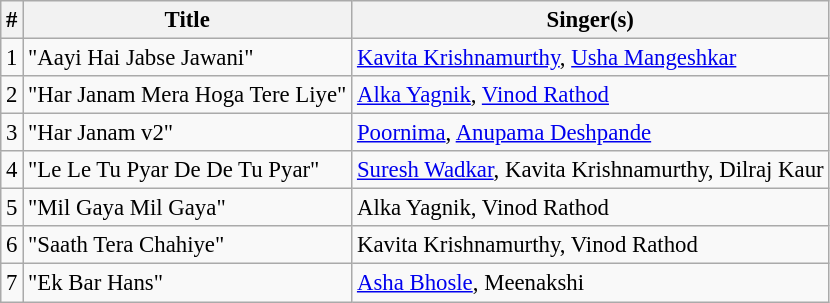<table class="wikitable" style="font-size:95%;">
<tr>
<th>#</th>
<th>Title</th>
<th>Singer(s)</th>
</tr>
<tr>
<td>1</td>
<td>"Aayi Hai Jabse Jawani"</td>
<td><a href='#'>Kavita Krishnamurthy</a>, <a href='#'>Usha Mangeshkar</a></td>
</tr>
<tr>
<td>2</td>
<td>"Har Janam Mera Hoga Tere Liye"</td>
<td><a href='#'>Alka Yagnik</a>, <a href='#'>Vinod Rathod</a></td>
</tr>
<tr>
<td>3</td>
<td>"Har Janam v2"</td>
<td><a href='#'>Poornima</a>, <a href='#'>Anupama Deshpande</a></td>
</tr>
<tr>
<td>4</td>
<td>"Le Le Tu Pyar De De Tu Pyar"</td>
<td><a href='#'>Suresh Wadkar</a>, Kavita Krishnamurthy, Dilraj Kaur</td>
</tr>
<tr>
<td>5</td>
<td>"Mil Gaya Mil Gaya"</td>
<td>Alka Yagnik, Vinod Rathod</td>
</tr>
<tr>
<td>6</td>
<td>"Saath Tera Chahiye"</td>
<td>Kavita Krishnamurthy, Vinod Rathod</td>
</tr>
<tr>
<td>7</td>
<td>"Ek Bar Hans"</td>
<td><a href='#'>Asha Bhosle</a>, Meenakshi</td>
</tr>
</table>
